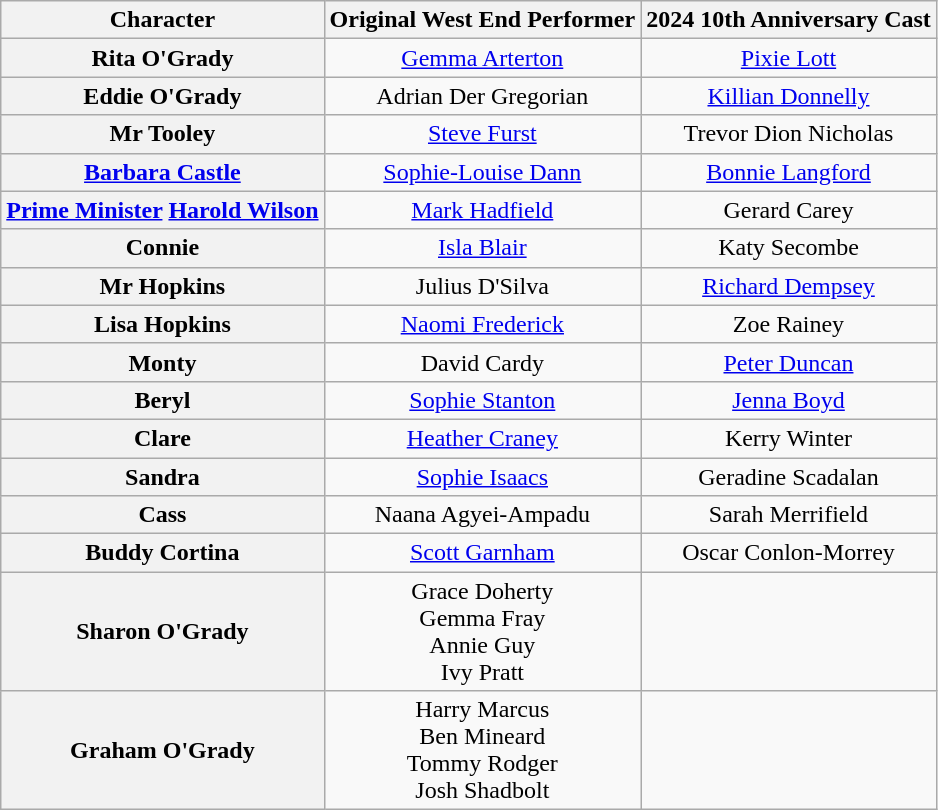<table class="wikitable">
<tr>
<th scope="col">Character</th>
<th scope="col" class="unsortable">Original West End Performer</th>
<th scope="col" class="unsortable">2024 10th Anniversary Cast</th>
</tr>
<tr>
<th scope="row">Rita O'Grady</th>
<td align="center" colspan="1"><a href='#'>Gemma Arterton</a></td>
<td align="center" colspan="1"><a href='#'>Pixie Lott</a></td>
</tr>
<tr>
<th scope="row">Eddie O'Grady</th>
<td align="center" colspan="1">Adrian Der Gregorian</td>
<td align="center" colspan="1"><a href='#'>Killian Donnelly</a></td>
</tr>
<tr>
<th scope="row">Mr Tooley</th>
<td align="center" colspan="1"><a href='#'>Steve Furst</a></td>
<td align="center" colspan="1">Trevor Dion Nicholas</td>
</tr>
<tr>
<th scope="row"><a href='#'>Barbara Castle</a></th>
<td align="center" colspan="1"><a href='#'>Sophie-Louise Dann</a></td>
<td align="center" colspan="1"><a href='#'>Bonnie Langford</a></td>
</tr>
<tr>
<th scope="row"><a href='#'>Prime Minister</a> <a href='#'>Harold Wilson</a></th>
<td align="center" colspan="1"><a href='#'>Mark Hadfield</a></td>
<td align="center" colspan="1">Gerard Carey</td>
</tr>
<tr>
<th scope="row">Connie</th>
<td align="center" colspan="1"><a href='#'>Isla Blair</a></td>
<td align="center" colspan="1">Katy Secombe</td>
</tr>
<tr>
<th scope="row">Mr Hopkins</th>
<td align="center" colspan="1">Julius D'Silva</td>
<td align="center" colspan="1"><a href='#'>Richard Dempsey</a></td>
</tr>
<tr>
<th scope="row">Lisa Hopkins</th>
<td align="center" colspan="1"><a href='#'>Naomi Frederick</a></td>
<td align="center" colspan="1">Zoe Rainey</td>
</tr>
<tr>
<th scope="row">Monty</th>
<td align="center" colspan="1">David Cardy</td>
<td align="center" colspan="1"><a href='#'>Peter Duncan</a></td>
</tr>
<tr>
<th scope="row">Beryl</th>
<td align="center" colspan="1"><a href='#'>Sophie Stanton</a></td>
<td align="center" colspan="1"><a href='#'>Jenna Boyd</a></td>
</tr>
<tr>
<th scope="row">Clare</th>
<td align="center" colspan="1"><a href='#'>Heather Craney</a></td>
<td align="center" colspan="1">Kerry Winter</td>
</tr>
<tr>
<th scope="row">Sandra</th>
<td align="center" colspan="1"><a href='#'>Sophie Isaacs</a></td>
<td align="center" colspan="1">Geradine Scadalan</td>
</tr>
<tr>
<th scope="row">Cass</th>
<td align="center" colspan="1">Naana Agyei-Ampadu</td>
<td align="center" colspan="1">Sarah Merrifield</td>
</tr>
<tr>
<th scope="row">Buddy Cortina</th>
<td align="center" colspan="1"><a href='#'>Scott Garnham</a></td>
<td align="center" colspan="1">Oscar Conlon-Morrey</td>
</tr>
<tr>
<th scope="row">Sharon O'Grady</th>
<td align="center" colspan="1">Grace Doherty<br>Gemma Fray<br>Annie Guy<br>Ivy Pratt</td>
<td align="center" colspan="1"></td>
</tr>
<tr>
<th scope="row">Graham O'Grady</th>
<td align="center" colspan="1">Harry Marcus<br>Ben Mineard<br>Tommy Rodger<br>Josh Shadbolt</td>
<td align="center" colspan="1"></td>
</tr>
</table>
